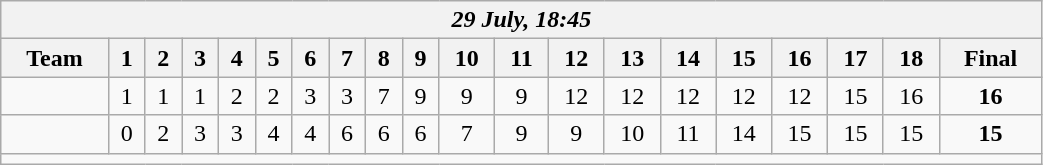<table class=wikitable style="text-align:center; width: 55%">
<tr>
<th colspan=20><em>29 July, 18:45</em></th>
</tr>
<tr>
<th>Team</th>
<th>1</th>
<th>2</th>
<th>3</th>
<th>4</th>
<th>5</th>
<th>6</th>
<th>7</th>
<th>8</th>
<th>9</th>
<th>10</th>
<th>11</th>
<th>12</th>
<th>13</th>
<th>14</th>
<th>15</th>
<th>16</th>
<th>17</th>
<th>18</th>
<th>Final</th>
</tr>
<tr>
<td align=left><strong></strong></td>
<td>1</td>
<td>1</td>
<td>1</td>
<td>2</td>
<td>2</td>
<td>3</td>
<td>3</td>
<td>7</td>
<td>9</td>
<td>9</td>
<td>9</td>
<td>12</td>
<td>12</td>
<td>12</td>
<td>12</td>
<td>12</td>
<td>15</td>
<td>16</td>
<td><strong>16</strong></td>
</tr>
<tr>
<td align=left></td>
<td>0</td>
<td>2</td>
<td>3</td>
<td>3</td>
<td>4</td>
<td>4</td>
<td>6</td>
<td>6</td>
<td>6</td>
<td>7</td>
<td>9</td>
<td>9</td>
<td>10</td>
<td>11</td>
<td>14</td>
<td>15</td>
<td>15</td>
<td>15</td>
<td><strong>15</strong></td>
</tr>
<tr>
<td colspan=20></td>
</tr>
</table>
